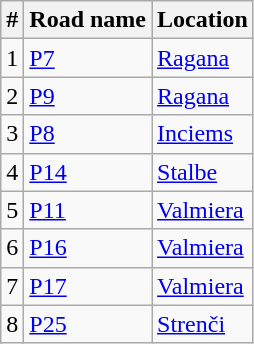<table class="wikitable">
<tr>
<th>#</th>
<th>Road name</th>
<th>Location</th>
</tr>
<tr --->
<td>1</td>
<td><a href='#'>P7</a></td>
<td><a href='#'>Ragana</a></td>
</tr>
<tr --->
<td>2</td>
<td><a href='#'>P9</a></td>
<td><a href='#'>Ragana</a></td>
</tr>
<tr --->
<td>3</td>
<td><a href='#'>P8</a></td>
<td><a href='#'>Inciems</a></td>
</tr>
<tr --->
<td>4</td>
<td><a href='#'>P14</a></td>
<td><a href='#'>Stalbe</a></td>
</tr>
<tr --->
<td>5</td>
<td><a href='#'>P11</a></td>
<td><a href='#'>Valmiera</a></td>
</tr>
<tr -->
<td>6</td>
<td><a href='#'>P16</a></td>
<td><a href='#'>Valmiera</a></td>
</tr>
<tr ->
<td>7</td>
<td><a href='#'>P17</a></td>
<td><a href='#'>Valmiera</a></td>
</tr>
<tr ->
<td>8</td>
<td><a href='#'>P25</a></td>
<td><a href='#'>Strenči</a></td>
</tr>
</table>
